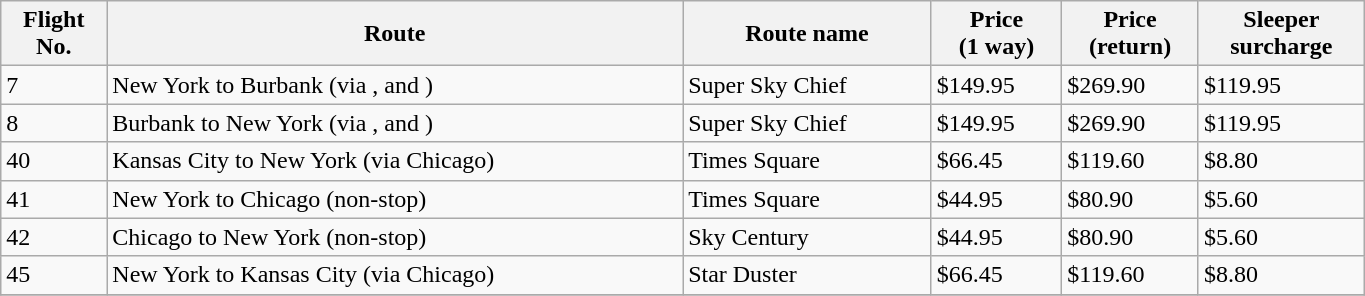<table class="wikitable" style="width:72%">
<tr>
<th>Flight<br>No.</th>
<th>Route</th>
<th>Route name</th>
<th>Price<br>(1 way)</th>
<th>Price<br>(return)</th>
<th>Sleeper<br>surcharge</th>
</tr>
<tr>
<td>7</td>
<td>New York to Burbank (via ,  and )</td>
<td>Super Sky Chief</td>
<td>$149.95</td>
<td>$269.90</td>
<td>$119.95</td>
</tr>
<tr>
<td>8</td>
<td>Burbank to New York (via ,  and )</td>
<td>Super Sky Chief</td>
<td>$149.95</td>
<td>$269.90</td>
<td>$119.95</td>
</tr>
<tr>
<td>40</td>
<td>Kansas City to New York (via Chicago)</td>
<td>Times Square</td>
<td>$66.45</td>
<td>$119.60</td>
<td>$8.80</td>
</tr>
<tr>
<td>41</td>
<td>New York to Chicago (non-stop)</td>
<td>Times Square</td>
<td>$44.95</td>
<td>$80.90</td>
<td>$5.60</td>
</tr>
<tr>
<td>42</td>
<td>Chicago to New York (non-stop)</td>
<td>Sky Century</td>
<td>$44.95</td>
<td>$80.90</td>
<td>$5.60</td>
</tr>
<tr>
<td>45</td>
<td>New York to Kansas City (via Chicago)</td>
<td>Star Duster</td>
<td>$66.45</td>
<td>$119.60</td>
<td>$8.80</td>
</tr>
<tr>
</tr>
</table>
